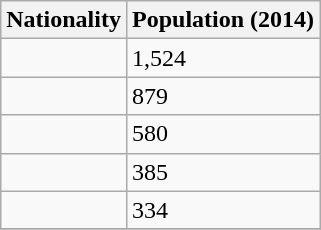<table class="wikitable floatright">
<tr>
<th>Nationality</th>
<th>Population (2014)</th>
</tr>
<tr>
<td></td>
<td>1,524</td>
</tr>
<tr>
<td></td>
<td>879</td>
</tr>
<tr>
<td></td>
<td>580</td>
</tr>
<tr>
<td></td>
<td>385</td>
</tr>
<tr>
<td></td>
<td>334</td>
</tr>
<tr>
</tr>
</table>
